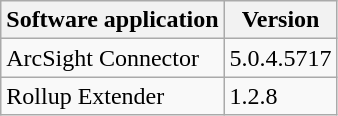<table class=wikitable>
<tr>
<th>Software application</th>
<th>Version</th>
</tr>
<tr>
<td>ArcSight Connector</td>
<td>5.0.4.5717</td>
</tr>
<tr>
<td>Rollup Extender</td>
<td>1.2.8</td>
</tr>
</table>
